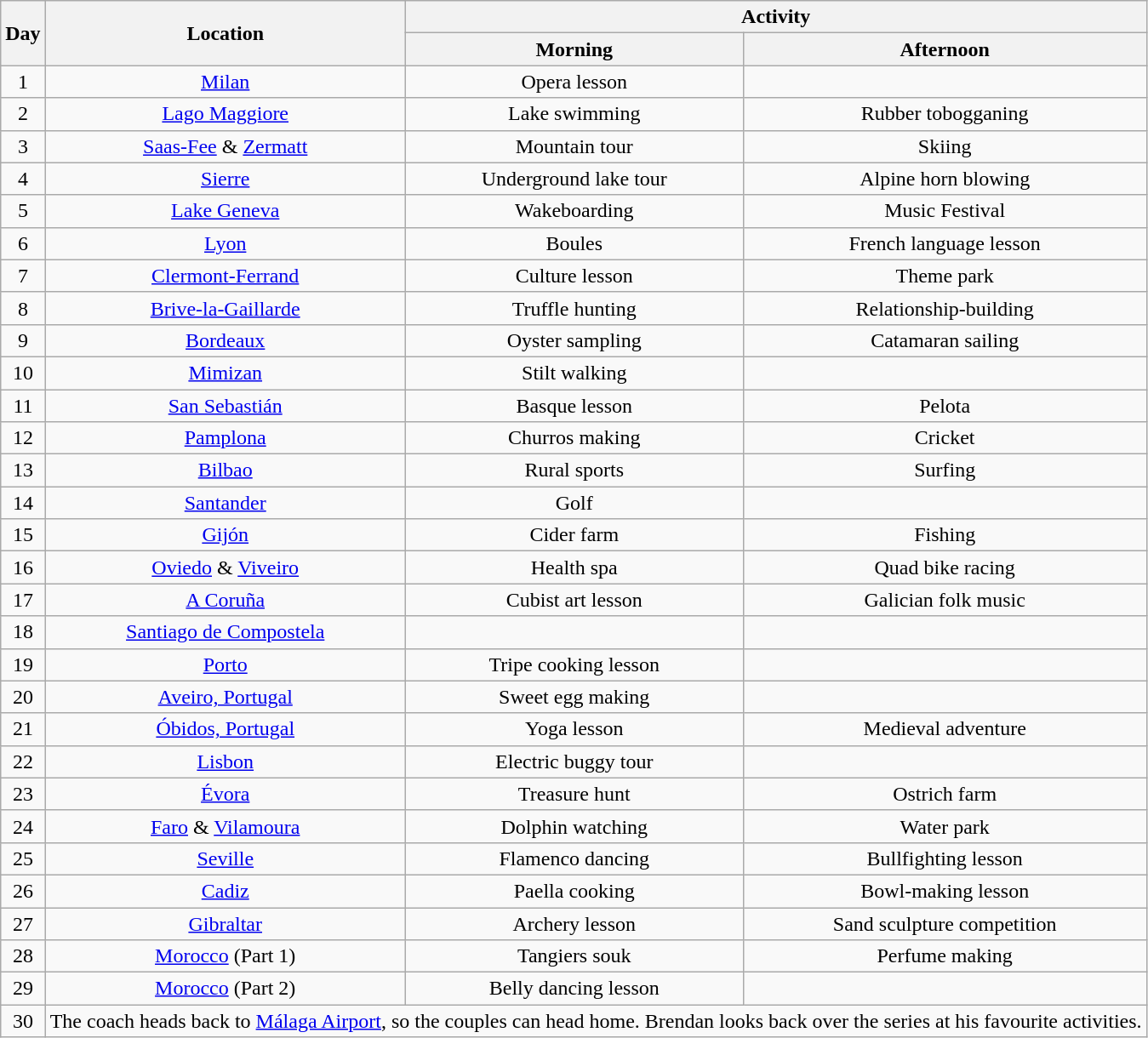<table class="wikitable" style="text-align:center;">
<tr>
<th rowspan=2>Day</th>
<th rowspan=2>Location</th>
<th colspan=2>Activity</th>
</tr>
<tr>
<th>Morning</th>
<th>Afternoon</th>
</tr>
<tr>
<td>1</td>
<td><a href='#'>Milan</a></td>
<td>Opera lesson</td>
<td></td>
</tr>
<tr>
<td>2</td>
<td><a href='#'>Lago Maggiore</a></td>
<td>Lake swimming</td>
<td>Rubber tobogganing</td>
</tr>
<tr>
<td>3</td>
<td><a href='#'>Saas-Fee</a> & <a href='#'>Zermatt</a></td>
<td>Mountain tour</td>
<td>Skiing</td>
</tr>
<tr>
<td>4</td>
<td><a href='#'>Sierre</a></td>
<td>Underground lake tour</td>
<td>Alpine horn blowing</td>
</tr>
<tr>
<td>5</td>
<td><a href='#'>Lake Geneva</a></td>
<td>Wakeboarding</td>
<td>Music Festival</td>
</tr>
<tr>
<td>6</td>
<td><a href='#'>Lyon</a></td>
<td>Boules</td>
<td>French language lesson</td>
</tr>
<tr>
<td>7</td>
<td><a href='#'>Clermont-Ferrand</a></td>
<td>Culture lesson</td>
<td>Theme park</td>
</tr>
<tr>
<td>8</td>
<td><a href='#'>Brive-la-Gaillarde</a></td>
<td>Truffle hunting</td>
<td>Relationship-building</td>
</tr>
<tr>
<td>9</td>
<td><a href='#'>Bordeaux</a></td>
<td>Oyster sampling</td>
<td>Catamaran sailing</td>
</tr>
<tr>
<td>10</td>
<td><a href='#'>Mimizan</a></td>
<td>Stilt walking</td>
<td></td>
</tr>
<tr>
<td>11</td>
<td><a href='#'>San Sebastián</a></td>
<td>Basque lesson</td>
<td>Pelota</td>
</tr>
<tr>
<td>12</td>
<td><a href='#'>Pamplona</a></td>
<td>Churros making</td>
<td>Cricket</td>
</tr>
<tr>
<td>13</td>
<td><a href='#'>Bilbao</a></td>
<td>Rural sports</td>
<td>Surfing</td>
</tr>
<tr>
<td>14</td>
<td><a href='#'>Santander</a></td>
<td>Golf</td>
<td></td>
</tr>
<tr>
<td>15</td>
<td><a href='#'>Gijón</a></td>
<td>Cider farm</td>
<td>Fishing</td>
</tr>
<tr>
<td>16</td>
<td><a href='#'>Oviedo</a> & <a href='#'>Viveiro</a></td>
<td>Health spa</td>
<td>Quad bike racing</td>
</tr>
<tr>
<td>17</td>
<td><a href='#'>A Coruña</a></td>
<td>Cubist art lesson</td>
<td>Galician folk music</td>
</tr>
<tr>
<td>18</td>
<td><a href='#'>Santiago de Compostela</a></td>
<td></td>
<td></td>
</tr>
<tr>
<td>19</td>
<td><a href='#'>Porto</a></td>
<td>Tripe cooking lesson</td>
<td></td>
</tr>
<tr>
<td>20</td>
<td><a href='#'>Aveiro, Portugal</a></td>
<td>Sweet egg making</td>
<td></td>
</tr>
<tr>
<td>21</td>
<td><a href='#'>Óbidos, Portugal</a></td>
<td>Yoga lesson</td>
<td>Medieval adventure</td>
</tr>
<tr>
<td>22</td>
<td><a href='#'>Lisbon</a></td>
<td>Electric buggy tour</td>
<td></td>
</tr>
<tr>
<td>23</td>
<td><a href='#'>Évora</a></td>
<td>Treasure hunt</td>
<td>Ostrich farm</td>
</tr>
<tr>
<td>24</td>
<td><a href='#'>Faro</a> & <a href='#'>Vilamoura</a></td>
<td>Dolphin watching</td>
<td>Water park</td>
</tr>
<tr>
<td>25</td>
<td><a href='#'>Seville</a></td>
<td>Flamenco dancing</td>
<td>Bullfighting lesson</td>
</tr>
<tr>
<td>26</td>
<td><a href='#'>Cadiz</a></td>
<td>Paella cooking</td>
<td>Bowl-making lesson</td>
</tr>
<tr>
<td>27</td>
<td><a href='#'>Gibraltar</a></td>
<td>Archery lesson</td>
<td>Sand sculpture competition</td>
</tr>
<tr>
<td>28</td>
<td><a href='#'>Morocco</a> (Part 1)</td>
<td>Tangiers souk</td>
<td>Perfume making</td>
</tr>
<tr>
<td>29</td>
<td><a href='#'>Morocco</a> (Part 2)</td>
<td>Belly dancing lesson</td>
<td></td>
</tr>
<tr>
<td>30</td>
<td colspan="3">The coach heads back to <a href='#'>Málaga Airport</a>, so the couples can head home. Brendan looks back over the series at his favourite activities.</td>
</tr>
</table>
